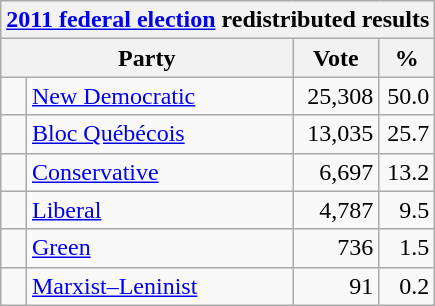<table class="wikitable">
<tr>
<th colspan="4"><a href='#'>2011 federal election</a> redistributed results</th>
</tr>
<tr>
<th bgcolor="#DDDDFF" width="130px" colspan="2">Party</th>
<th bgcolor="#DDDDFF" width="50px">Vote</th>
<th bgcolor="#DDDDFF" width="30px">%</th>
</tr>
<tr>
<td> </td>
<td><a href='#'>New Democratic</a></td>
<td align=right>25,308</td>
<td align=right>50.0</td>
</tr>
<tr>
<td> </td>
<td><a href='#'>Bloc Québécois</a></td>
<td align=right>13,035</td>
<td align=right>25.7</td>
</tr>
<tr>
<td> </td>
<td><a href='#'>Conservative</a></td>
<td align=right>6,697</td>
<td align=right>13.2</td>
</tr>
<tr>
<td> </td>
<td><a href='#'>Liberal</a></td>
<td align=right>4,787</td>
<td align=right>9.5</td>
</tr>
<tr>
<td> </td>
<td><a href='#'>Green</a></td>
<td align=right>736</td>
<td align=right>1.5</td>
</tr>
<tr>
<td> </td>
<td><a href='#'>Marxist–Leninist</a></td>
<td align=right>91</td>
<td align=right>0.2</td>
</tr>
</table>
